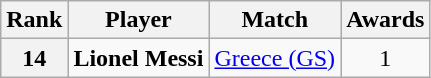<table class="wikitable unsortable">
<tr>
<th>Rank</th>
<th>Player</th>
<th>Match</th>
<th>Awards</th>
</tr>
<tr>
<th>14</th>
<td> <strong>Lionel Messi</strong></td>
<td> <a href='#'>Greece (GS)</a></td>
<td align="center">1</td>
</tr>
</table>
